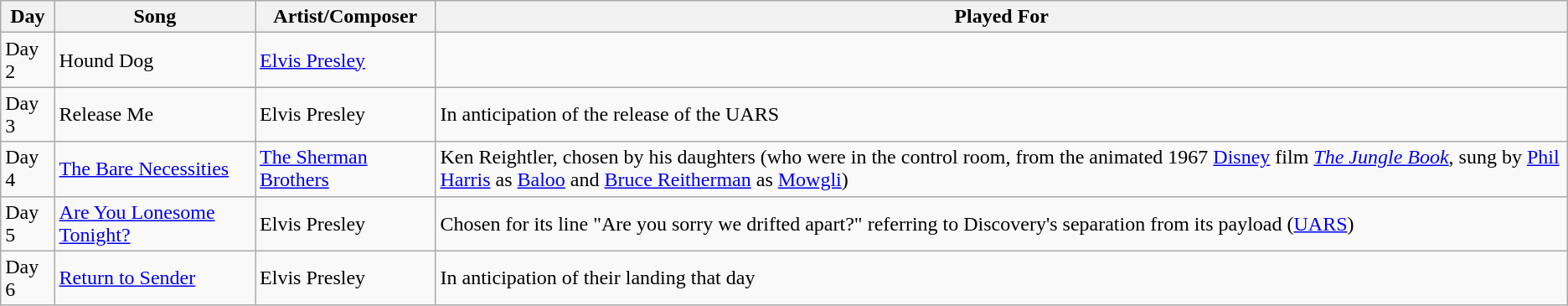<table class="wikitable">
<tr>
<th>Day</th>
<th>Song</th>
<th>Artist/Composer</th>
<th>Played For</th>
</tr>
<tr>
<td>Day 2</td>
<td>Hound Dog</td>
<td><a href='#'>Elvis Presley</a></td>
<td></td>
</tr>
<tr>
<td>Day 3</td>
<td>Release Me</td>
<td>Elvis Presley</td>
<td>In anticipation of the release of the UARS</td>
</tr>
<tr>
<td>Day 4</td>
<td><a href='#'>The Bare Necessities</a></td>
<td><a href='#'>The Sherman Brothers</a></td>
<td>Ken Reightler, chosen by his daughters (who were in the control room, from the animated 1967 <a href='#'>Disney</a> film <em><a href='#'>The Jungle Book</a></em>, sung by <a href='#'>Phil Harris</a> as <a href='#'>Baloo</a> and <a href='#'>Bruce Reitherman</a> as <a href='#'>Mowgli</a>)</td>
</tr>
<tr>
<td>Day 5</td>
<td><a href='#'>Are You Lonesome Tonight?</a></td>
<td>Elvis Presley</td>
<td>Chosen for its line "Are you sorry we drifted apart?" referring to Discovery's separation from its payload (<a href='#'>UARS</a>)</td>
</tr>
<tr>
<td>Day 6</td>
<td><a href='#'>Return to Sender</a></td>
<td>Elvis Presley</td>
<td>In anticipation of their landing that day</td>
</tr>
</table>
